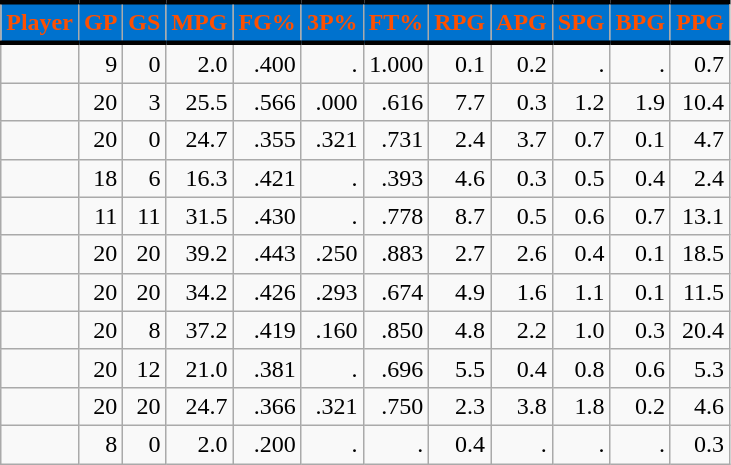<table class="wikitable sortable" style="text-align:right;">
<tr>
<th style="background:#0072CE; color:#FE5000; border-top:#010101 3px solid; border-bottom:#010101 3px solid;">Player</th>
<th style="background:#0072CE; color:#FE5000; border-top:#010101 3px solid; border-bottom:#010101 3px solid;">GP</th>
<th style="background:#0072CE; color:#FE5000; border-top:#010101 3px solid; border-bottom:#010101 3px solid;">GS</th>
<th style="background:#0072CE; color:#FE5000; border-top:#010101 3px solid; border-bottom:#010101 3px solid;">MPG</th>
<th style="background:#0072CE; color:#FE5000; border-top:#010101 3px solid; border-bottom:#010101 3px solid;">FG%</th>
<th style="background:#0072CE; color:#FE5000; border-top:#010101 3px solid; border-bottom:#010101 3px solid;">3P%</th>
<th style="background:#0072CE; color:#FE5000; border-top:#010101 3px solid; border-bottom:#010101 3px solid;">FT%</th>
<th style="background:#0072CE; color:#FE5000; border-top:#010101 3px solid; border-bottom:#010101 3px solid;">RPG</th>
<th style="background:#0072CE; color:#FE5000; border-top:#010101 3px solid; border-bottom:#010101 3px solid;">APG</th>
<th style="background:#0072CE; color:#FE5000; border-top:#010101 3px solid; border-bottom:#010101 3px solid;">SPG</th>
<th style="background:#0072CE; color:#FE5000; border-top:#010101 3px solid; border-bottom:#010101 3px solid;">BPG</th>
<th style="background:#0072CE; color:#FE5000; border-top:#010101 3px solid; border-bottom:#010101 3px solid;">PPG</th>
</tr>
<tr>
<td></td>
<td>9</td>
<td>0</td>
<td>2.0</td>
<td>.400</td>
<td>.</td>
<td>1.000</td>
<td>0.1</td>
<td>0.2</td>
<td>.</td>
<td>.</td>
<td>0.7</td>
</tr>
<tr>
<td></td>
<td>20</td>
<td>3</td>
<td>25.5</td>
<td>.566</td>
<td>.000</td>
<td>.616</td>
<td>7.7</td>
<td>0.3</td>
<td>1.2</td>
<td>1.9</td>
<td>10.4</td>
</tr>
<tr>
<td></td>
<td>20</td>
<td>0</td>
<td>24.7</td>
<td>.355</td>
<td>.321</td>
<td>.731</td>
<td>2.4</td>
<td>3.7</td>
<td>0.7</td>
<td>0.1</td>
<td>4.7</td>
</tr>
<tr>
<td></td>
<td>18</td>
<td>6</td>
<td>16.3</td>
<td>.421</td>
<td>.</td>
<td>.393</td>
<td>4.6</td>
<td>0.3</td>
<td>0.5</td>
<td>0.4</td>
<td>2.4</td>
</tr>
<tr>
<td></td>
<td>11</td>
<td>11</td>
<td>31.5</td>
<td>.430</td>
<td>.</td>
<td>.778</td>
<td>8.7</td>
<td>0.5</td>
<td>0.6</td>
<td>0.7</td>
<td>13.1</td>
</tr>
<tr>
<td></td>
<td>20</td>
<td>20</td>
<td>39.2</td>
<td>.443</td>
<td>.250</td>
<td>.883</td>
<td>2.7</td>
<td>2.6</td>
<td>0.4</td>
<td>0.1</td>
<td>18.5</td>
</tr>
<tr>
<td></td>
<td>20</td>
<td>20</td>
<td>34.2</td>
<td>.426</td>
<td>.293</td>
<td>.674</td>
<td>4.9</td>
<td>1.6</td>
<td>1.1</td>
<td>0.1</td>
<td>11.5</td>
</tr>
<tr>
<td></td>
<td>20</td>
<td>8</td>
<td>37.2</td>
<td>.419</td>
<td>.160</td>
<td>.850</td>
<td>4.8</td>
<td>2.2</td>
<td>1.0</td>
<td>0.3</td>
<td>20.4</td>
</tr>
<tr>
<td></td>
<td>20</td>
<td>12</td>
<td>21.0</td>
<td>.381</td>
<td>.</td>
<td>.696</td>
<td>5.5</td>
<td>0.4</td>
<td>0.8</td>
<td>0.6</td>
<td>5.3</td>
</tr>
<tr>
<td></td>
<td>20</td>
<td>20</td>
<td>24.7</td>
<td>.366</td>
<td>.321</td>
<td>.750</td>
<td>2.3</td>
<td>3.8</td>
<td>1.8</td>
<td>0.2</td>
<td>4.6</td>
</tr>
<tr>
<td></td>
<td>8</td>
<td>0</td>
<td>2.0</td>
<td>.200</td>
<td>.</td>
<td>.</td>
<td>0.4</td>
<td>.</td>
<td>.</td>
<td>.</td>
<td>0.3</td>
</tr>
</table>
